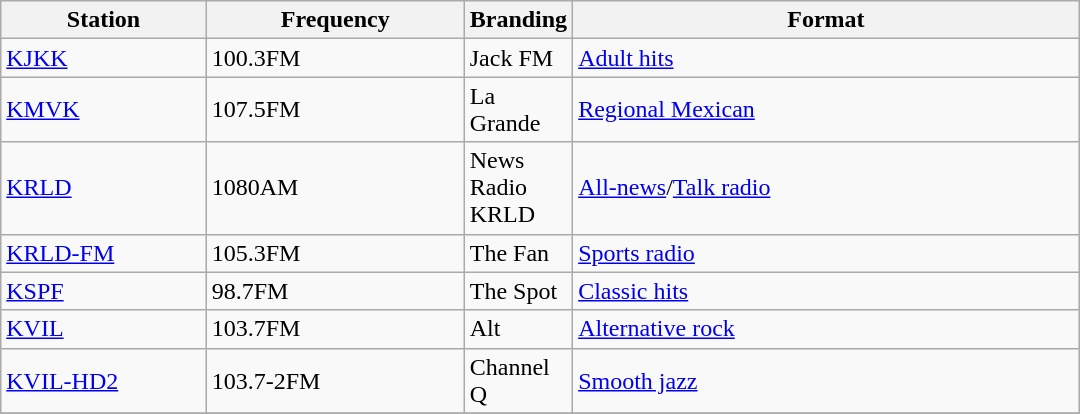<table class="wikitable sortable" style="width:45em;">
<tr>
<th style="width:20%">Station</th>
<th style="width:25%">Frequency</th>
<th style="width:5%">Branding</th>
<th style="width:50%">Format</th>
</tr>
<tr>
<td><a href='#'>KJKK</a></td>
<td>100.3FM</td>
<td>Jack FM</td>
<td><a href='#'>Adult hits</a></td>
</tr>
<tr>
<td><a href='#'>KMVK</a></td>
<td>107.5FM</td>
<td>La Grande</td>
<td><a href='#'>Regional Mexican</a></td>
</tr>
<tr>
<td><a href='#'>KRLD</a></td>
<td>1080AM</td>
<td>News Radio KRLD</td>
<td><a href='#'>All-news</a>/<a href='#'>Talk radio</a></td>
</tr>
<tr>
<td><a href='#'>KRLD-FM</a></td>
<td>105.3FM</td>
<td>The Fan</td>
<td><a href='#'>Sports radio</a></td>
</tr>
<tr>
<td><a href='#'>KSPF</a></td>
<td>98.7FM</td>
<td>The Spot</td>
<td><a href='#'>Classic hits</a></td>
</tr>
<tr>
<td><a href='#'>KVIL</a></td>
<td>103.7FM</td>
<td>Alt</td>
<td><a href='#'>Alternative rock</a></td>
</tr>
<tr>
<td><a href='#'>KVIL-HD2</a></td>
<td>103.7-2FM</td>
<td>Channel Q</td>
<td><a href='#'>Smooth jazz</a></td>
</tr>
<tr>
</tr>
</table>
